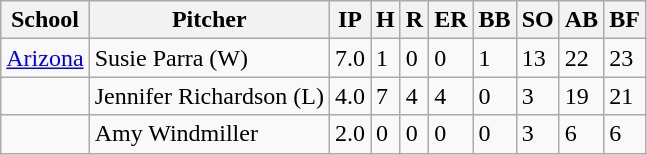<table class="wikitable">
<tr style="text-align:center; background:#f2f2f2;">
<th>School</th>
<th>Pitcher</th>
<th>IP</th>
<th>H</th>
<th>R</th>
<th>ER</th>
<th>BB</th>
<th>SO</th>
<th>AB</th>
<th>BF</th>
</tr>
<tr>
<td><a href='#'>Arizona</a></td>
<td>Susie Parra (W)</td>
<td>7.0</td>
<td>1</td>
<td>0</td>
<td>0</td>
<td>1</td>
<td>13</td>
<td>22</td>
<td>23</td>
</tr>
<tr>
<td></td>
<td>Jennifer Richardson (L)</td>
<td>4.0</td>
<td>7</td>
<td>4</td>
<td>4</td>
<td>0</td>
<td>3</td>
<td>19</td>
<td>21</td>
</tr>
<tr>
<td></td>
<td>Amy Windmiller</td>
<td>2.0</td>
<td>0</td>
<td>0</td>
<td>0</td>
<td>0</td>
<td>3</td>
<td>6</td>
<td>6</td>
</tr>
</table>
